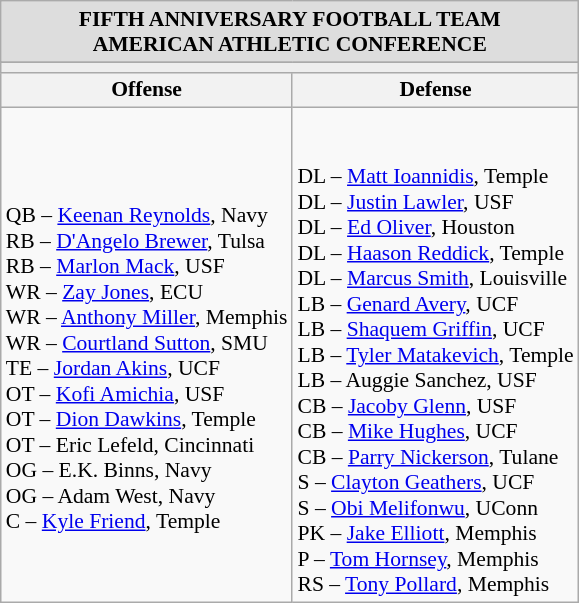<table class="wikitable" style="white-space:nowrap; font-size:90%;">
<tr>
<td colspan="4" style="text-align:center; background:#ddd;"><strong>FIFTH ANNIVERSARY FOOTBALL TEAM<br>AMERICAN ATHLETIC CONFERENCE</strong></td>
</tr>
<tr>
</tr>
<tr>
<td colspan="2" style="text-align:center; background:#eee;"></td>
</tr>
<tr>
<th>Offense</th>
<th>Defense</th>
</tr>
<tr>
<td><br>QB – <a href='#'>Keenan Reynolds</a>, Navy<br>
RB – <a href='#'>D'Angelo Brewer</a>, Tulsa<br>
RB – <a href='#'>Marlon Mack</a>, USF<br>
WR – <a href='#'>Zay Jones</a>, ECU<br>
WR – <a href='#'>Anthony Miller</a>, Memphis<br>
WR – <a href='#'>Courtland Sutton</a>, SMU<br>
TE – <a href='#'>Jordan Akins</a>, UCF<br>
OT – <a href='#'>Kofi Amichia</a>, USF<br>
OT – <a href='#'>Dion Dawkins</a>, Temple<br>
OT – Eric Lefeld, Cincinnati<br>
OG – E.K. Binns, Navy<br>
OG – Adam West, Navy<br>
C  – <a href='#'>Kyle Friend</a>, Temple<br></td>
<td><br><br>DL – <a href='#'>Matt Ioannidis</a>, Temple<br>
DL – <a href='#'>Justin Lawler</a>, USF<br>
DL – <a href='#'>Ed Oliver</a>, Houston<br>
DL – <a href='#'>Haason Reddick</a>, Temple<br>
DL – <a href='#'>Marcus Smith</a>, Louisville<br>
LB – <a href='#'>Genard Avery</a>, UCF<br>
LB – <a href='#'>Shaquem Griffin</a>, UCF<br>
LB – <a href='#'>Tyler Matakevich</a>, Temple<br>
LB – Auggie Sanchez, USF<br>
CB – <a href='#'>Jacoby Glenn</a>, USF<br>
CB – <a href='#'>Mike Hughes</a>, UCF<br>
CB – <a href='#'>Parry Nickerson</a>, Tulane<br>
S – <a href='#'>Clayton Geathers</a>, UCF<br>
S – <a href='#'>Obi Melifonwu</a>, UConn<br>
PK – <a href='#'>Jake Elliott</a>, Memphis<br>
P – <a href='#'>Tom Hornsey</a>, Memphis<br>
RS – <a href='#'>Tony Pollard</a>, Memphis<br></td>
</tr>
</table>
